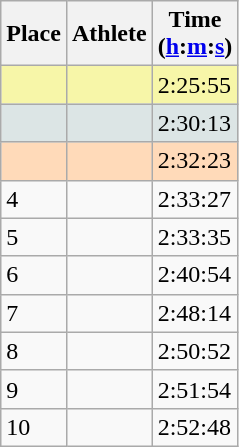<table class="wikitable sortable">
<tr>
<th scope="col">Place</th>
<th scope="col">Athlete</th>
<th scope="col">Time<br>(<a href='#'>h</a>:<a href='#'>m</a>:<a href='#'>s</a>)</th>
</tr>
<tr bgcolor="#F7F6A8">
<td></td>
<td></td>
<td>2:25:55 </td>
</tr>
<tr bgcolor="#DCE5E5">
<td></td>
<td></td>
<td>2:30:13</td>
</tr>
<tr bgcolor="#FFDAB9">
<td></td>
<td></td>
<td>2:32:23</td>
</tr>
<tr>
<td>4</td>
<td></td>
<td>2:33:27</td>
</tr>
<tr>
<td>5</td>
<td></td>
<td>2:33:35</td>
</tr>
<tr>
<td>6</td>
<td></td>
<td>2:40:54 </td>
</tr>
<tr>
<td>7</td>
<td></td>
<td>2:48:14</td>
</tr>
<tr>
<td>8</td>
<td></td>
<td>2:50:52 </td>
</tr>
<tr>
<td>9</td>
<td></td>
<td>2:51:54</td>
</tr>
<tr>
<td>10</td>
<td></td>
<td>2:52:48</td>
</tr>
</table>
